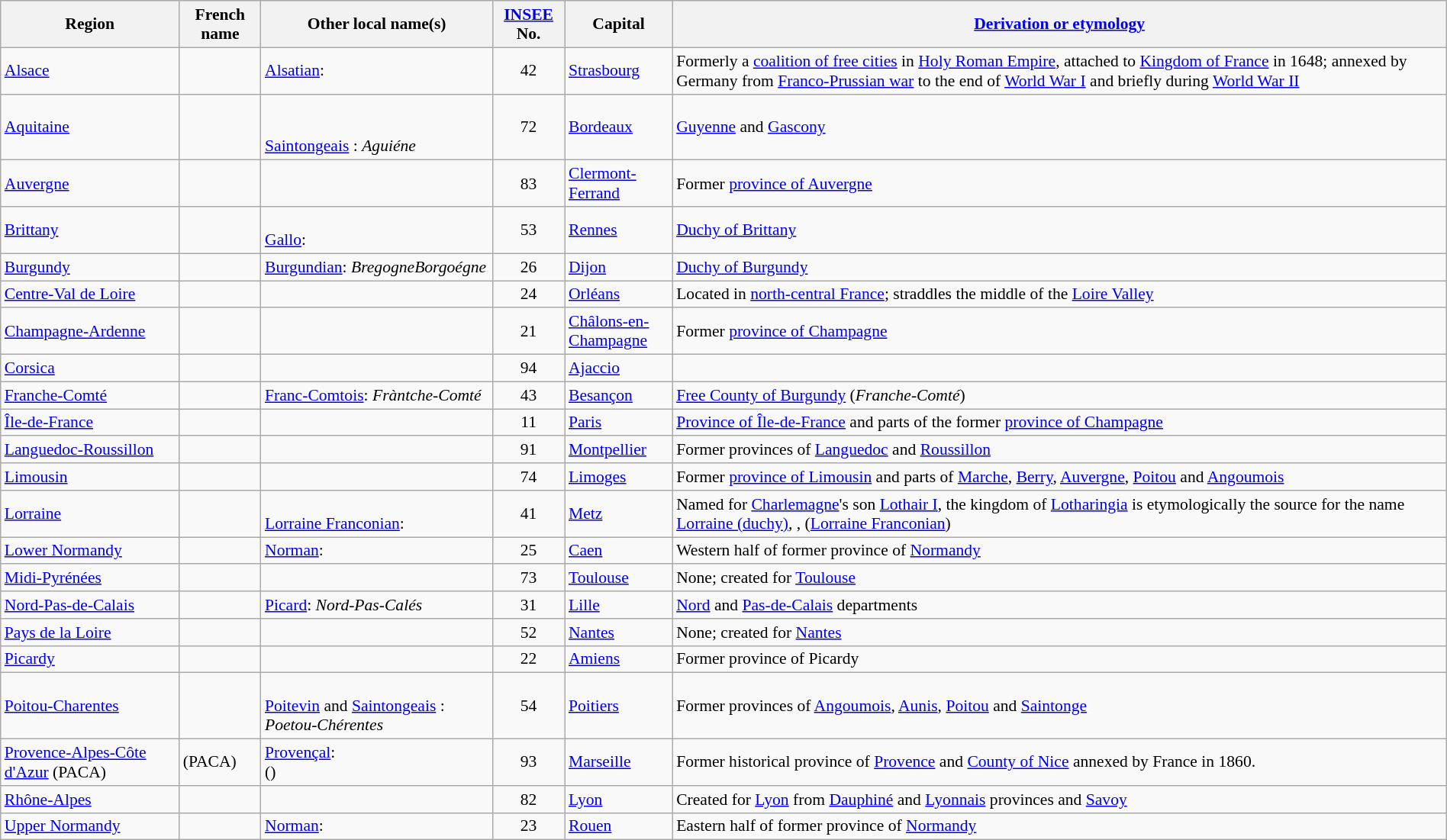<table class="wikitable sortable mw-collapsible" border="1" style="font-size:90%; border-spacing: 0; margin: 1em auto;">
<tr>
<th>Region</th>
<th>French name</th>
<th>Other local name(s)</th>
<th><a href='#'>INSEE</a> No.</th>
<th>Capital</th>
<th><a href='#'>Derivation or etymology</a></th>
</tr>
<tr>
<td><a href='#'>Alsace</a></td>
<td></td>
<td><a href='#'>Alsatian</a>: <br></td>
<td align="center">42</td>
<td><a href='#'>Strasbourg</a></td>
<td>Formerly a <a href='#'>coalition of free cities</a> in <a href='#'>Holy Roman Empire</a>, attached to <a href='#'>Kingdom of France</a> in 1648; annexed by Germany from <a href='#'>Franco-Prussian war</a> to the end of <a href='#'>World War I</a> and briefly during <a href='#'>World War II</a></td>
</tr>
<tr>
<td><a href='#'>Aquitaine</a></td>
<td></td>
<td><br><br><a href='#'>Saintongeais</a> : <em>Aguiéne</em></td>
<td align="center">72</td>
<td><a href='#'>Bordeaux</a></td>
<td><a href='#'>Guyenne</a> and <a href='#'>Gascony</a></td>
</tr>
<tr>
<td><a href='#'>Auvergne</a></td>
<td></td>
<td></td>
<td align="center">83</td>
<td><a href='#'>Clermont-Ferrand</a></td>
<td>Former <a href='#'>province of Auvergne</a></td>
</tr>
<tr>
<td><a href='#'>Brittany</a></td>
<td></td>
<td><br><a href='#'>Gallo</a>: </td>
<td align="center">53</td>
<td><a href='#'>Rennes</a></td>
<td><a href='#'>Duchy of Brittany</a></td>
</tr>
<tr>
<td><a href='#'>Burgundy</a></td>
<td></td>
<td><a href='#'>Burgundian</a>: <em>Bregogne</em><em>Borgoégne</em><br></td>
<td align="center">26</td>
<td><a href='#'>Dijon</a></td>
<td><a href='#'>Duchy of Burgundy</a></td>
</tr>
<tr>
<td><a href='#'>Centre-Val de Loire</a></td>
<td></td>
<td></td>
<td align="center">24</td>
<td><a href='#'>Orléans</a></td>
<td>Located in <a href='#'>north-central France</a>; straddles the middle of the <a href='#'>Loire Valley</a></td>
</tr>
<tr>
<td><a href='#'>Champagne-Ardenne</a></td>
<td></td>
<td></td>
<td align="center">21</td>
<td><a href='#'>Châlons-en-<br>Champagne</a></td>
<td>Former <a href='#'>province of Champagne</a></td>
</tr>
<tr>
<td><a href='#'>Corsica</a></td>
<td></td>
<td></td>
<td align="center">94</td>
<td><a href='#'>Ajaccio</a></td>
<td></td>
</tr>
<tr>
<td><a href='#'>Franche-Comté</a></td>
<td></td>
<td><a href='#'>Franc-Comtois</a>: <em>Fràntche-Comté</em><br></td>
<td align="center">43</td>
<td><a href='#'>Besançon</a></td>
<td><a href='#'>Free County of Burgundy</a> (<em>Franche-Comté</em>)</td>
</tr>
<tr>
<td><a href='#'>Île-de-France</a></td>
<td></td>
<td></td>
<td align="center">11</td>
<td><a href='#'>Paris</a></td>
<td><a href='#'>Province of Île-de-France</a> and parts of the former <a href='#'>province of Champagne</a></td>
</tr>
<tr>
<td><a href='#'>Languedoc-Roussillon</a></td>
<td></td>
<td><br></td>
<td align="center">91</td>
<td><a href='#'>Montpellier</a></td>
<td>Former provinces of <a href='#'>Languedoc</a> and <a href='#'>Roussillon</a></td>
</tr>
<tr>
<td><a href='#'>Limousin</a></td>
<td></td>
<td></td>
<td align="center">74</td>
<td><a href='#'>Limoges</a></td>
<td>Former <a href='#'>province of Limousin</a> and parts of <a href='#'>Marche</a>, <a href='#'>Berry</a>, <a href='#'>Auvergne</a>, <a href='#'>Poitou</a> and <a href='#'>Angoumois</a></td>
</tr>
<tr>
<td><a href='#'>Lorraine</a></td>
<td></td>
<td><br><a href='#'>Lorraine Franconian</a>: </td>
<td align="center">41</td>
<td><a href='#'>Metz</a></td>
<td>Named for <a href='#'>Charlemagne</a>'s son <a href='#'>Lothair I</a>, the kingdom of <a href='#'>Lotharingia</a> is etymologically the source for the name <a href='#'>Lorraine (duchy)</a>, ,  (<a href='#'>Lorraine Franconian</a>)</td>
</tr>
<tr>
<td><a href='#'>Lower Normandy</a></td>
<td></td>
<td><a href='#'>Norman</a>: <br></td>
<td align="center">25</td>
<td><a href='#'>Caen</a></td>
<td>Western half of former province of <a href='#'>Normandy</a></td>
</tr>
<tr>
<td><a href='#'>Midi-Pyrénées</a></td>
<td></td>
<td><br></td>
<td align="center">73</td>
<td><a href='#'>Toulouse</a></td>
<td>None; created for <a href='#'>Toulouse</a></td>
</tr>
<tr>
<td><a href='#'>Nord-Pas-de-Calais</a></td>
<td></td>
<td><a href='#'>Picard</a>: <em>Nord-Pas-Calés</em></td>
<td align="center">31</td>
<td><a href='#'>Lille</a></td>
<td><a href='#'>Nord</a> and <a href='#'>Pas-de-Calais</a> departments</td>
</tr>
<tr>
<td><a href='#'>Pays de la Loire</a></td>
<td></td>
<td></td>
<td align="center">52</td>
<td><a href='#'>Nantes</a></td>
<td>None; created for <a href='#'>Nantes</a></td>
</tr>
<tr>
<td><a href='#'>Picardy</a></td>
<td></td>
<td></td>
<td align="center">22</td>
<td><a href='#'>Amiens</a></td>
<td>Former province of Picardy</td>
</tr>
<tr>
<td><a href='#'>Poitou-Charentes</a></td>
<td></td>
<td><br><a href='#'>Poitevin</a> and <a href='#'>Saintongeais</a> : <em>Poetou-Chérentes</em></td>
<td align="center">54</td>
<td><a href='#'>Poitiers</a></td>
<td>Former provinces of <a href='#'>Angoumois</a>, <a href='#'>Aunis</a>, <a href='#'>Poitou</a> and <a href='#'>Saintonge</a></td>
</tr>
<tr>
<td><a href='#'>Provence-Alpes-Côte d'Azur</a> (PACA)</td>
<td> (PACA)</td>
<td style="white-space:nowrap;"><a href='#'>Provençal</a>: <br>()</td>
<td align="center">93</td>
<td><a href='#'>Marseille</a></td>
<td>Former historical province of <a href='#'>Provence</a> and <a href='#'>County of Nice</a> annexed by France in 1860.</td>
</tr>
<tr>
<td><a href='#'>Rhône-Alpes</a></td>
<td></td>
<td><br></td>
<td align="center">82</td>
<td><a href='#'>Lyon</a></td>
<td>Created for <a href='#'>Lyon</a> from <a href='#'>Dauphiné</a> and <a href='#'>Lyonnais</a> provinces and <a href='#'>Savoy</a></td>
</tr>
<tr>
<td><a href='#'>Upper Normandy</a></td>
<td></td>
<td><a href='#'>Norman</a>: <br></td>
<td align="center">23</td>
<td><a href='#'>Rouen</a></td>
<td>Eastern half of former province of <a href='#'>Normandy</a></td>
</tr>
</table>
